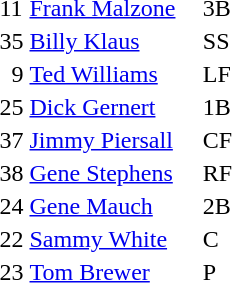<table>
<tr>
<td>11</td>
<td><a href='#'>Frank Malzone</a></td>
<td>3B</td>
</tr>
<tr>
<td>35</td>
<td><a href='#'>Billy Klaus</a></td>
<td>SS</td>
</tr>
<tr>
<td>  9</td>
<td><a href='#'>Ted Williams</a></td>
<td>LF</td>
</tr>
<tr>
<td>25</td>
<td><a href='#'>Dick Gernert</a></td>
<td>1B</td>
</tr>
<tr>
<td>37</td>
<td><a href='#'>Jimmy Piersall</a>    </td>
<td>CF</td>
</tr>
<tr>
<td>38</td>
<td><a href='#'>Gene Stephens</a></td>
<td>RF</td>
</tr>
<tr>
<td>24</td>
<td><a href='#'>Gene Mauch</a></td>
<td>2B</td>
</tr>
<tr>
<td>22</td>
<td><a href='#'>Sammy White</a></td>
<td>C</td>
</tr>
<tr>
<td>23</td>
<td><a href='#'>Tom Brewer</a></td>
<td>P</td>
</tr>
<tr>
</tr>
</table>
